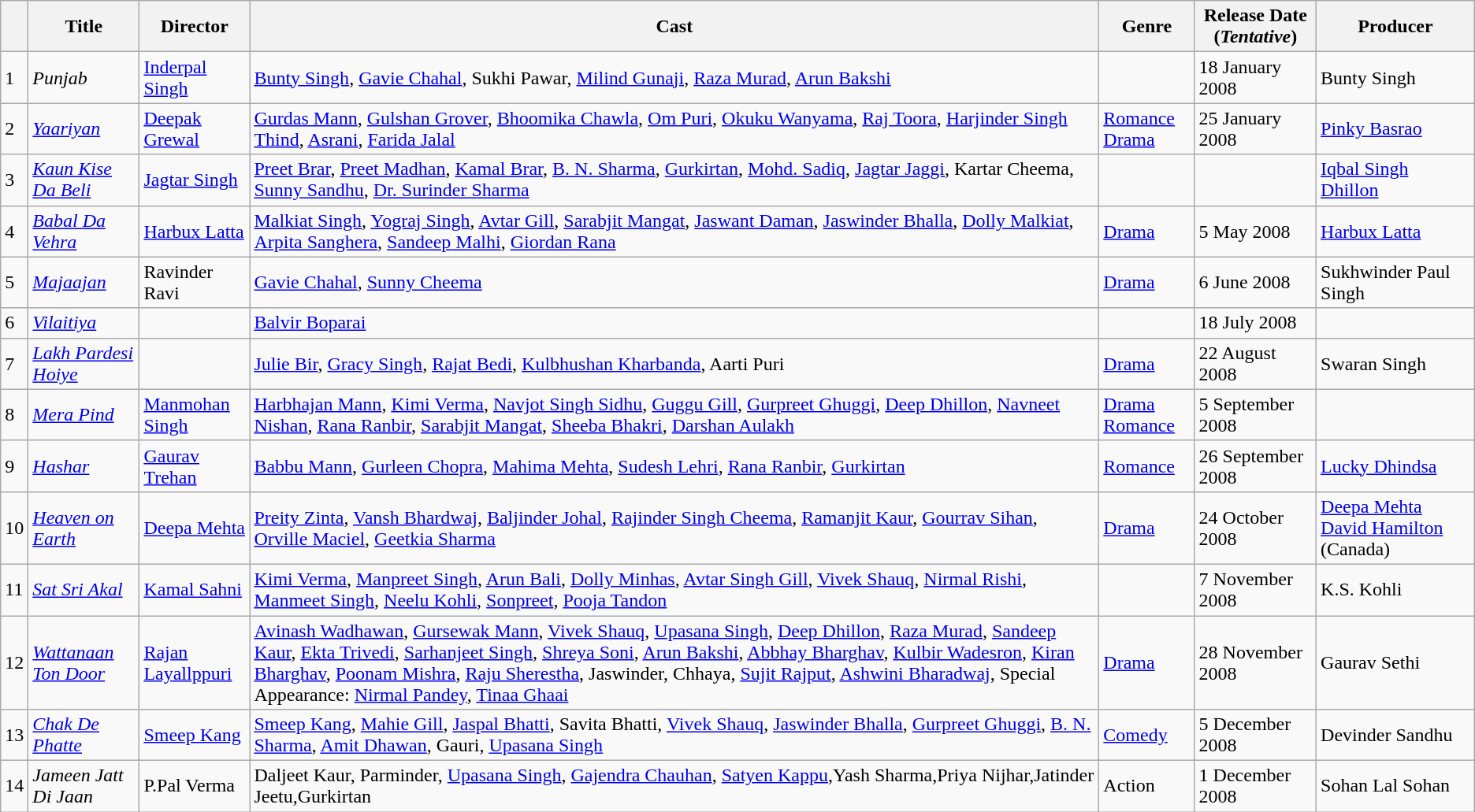<table class="wikitable">
<tr>
<th></th>
<th>Title</th>
<th>Director</th>
<th>Cast</th>
<th>Genre</th>
<th>Release Date (<em>Tentative</em>)</th>
<th>Producer</th>
</tr>
<tr>
<td>1</td>
<td><em>Punjab</em></td>
<td><a href='#'>Inderpal Singh</a></td>
<td><a href='#'>Bunty Singh</a>, <a href='#'>Gavie Chahal</a>, Sukhi Pawar, <a href='#'>Milind Gunaji</a>, <a href='#'>Raza Murad</a>, <a href='#'>Arun Bakshi</a></td>
<td></td>
<td>18 January 2008</td>
<td>Bunty Singh</td>
</tr>
<tr>
<td>2</td>
<td><em><a href='#'>Yaariyan</a></em></td>
<td><a href='#'>Deepak Grewal</a></td>
<td><a href='#'>Gurdas Mann</a>, <a href='#'>Gulshan Grover</a>, <a href='#'>Bhoomika Chawla</a>, <a href='#'>Om Puri</a>, <a href='#'>Okuku Wanyama</a>, <a href='#'>Raj Toora</a>, <a href='#'>Harjinder Singh Thind</a>, <a href='#'>Asrani</a>, <a href='#'>Farida Jalal</a></td>
<td><a href='#'>Romance</a> <a href='#'>Drama</a></td>
<td>25 January 2008</td>
<td><a href='#'>Pinky Basrao</a></td>
</tr>
<tr>
<td>3</td>
<td><em><a href='#'>Kaun Kise Da Beli</a></em></td>
<td><a href='#'>Jagtar Singh</a></td>
<td><a href='#'>Preet Brar</a>, <a href='#'>Preet Madhan</a>, <a href='#'>Kamal Brar</a>, <a href='#'>B. N. Sharma</a>, <a href='#'>Gurkirtan</a>, <a href='#'>Mohd. Sadiq</a>, <a href='#'>Jagtar Jaggi</a>, Kartar Cheema, <a href='#'>Sunny Sandhu</a>, <a href='#'>Dr. Surinder Sharma</a></td>
<td></td>
<td></td>
<td><a href='#'>Iqbal Singh Dhillon</a></td>
</tr>
<tr>
<td>4</td>
<td><em><a href='#'>Babal Da Vehra</a></em></td>
<td><a href='#'>Harbux Latta</a></td>
<td><a href='#'>Malkiat Singh</a>, <a href='#'>Yograj Singh</a>, <a href='#'>Avtar Gill</a>, <a href='#'>Sarabjit Mangat</a>, <a href='#'>Jaswant Daman</a>, <a href='#'>Jaswinder Bhalla</a>, <a href='#'>Dolly Malkiat</a>, <a href='#'>Arpita Sanghera</a>, <a href='#'>Sandeep Malhi</a>, <a href='#'>Giordan Rana</a></td>
<td><a href='#'>Drama</a></td>
<td>5 May 2008</td>
<td><a href='#'>Harbux Latta</a></td>
</tr>
<tr>
<td>5</td>
<td><em><a href='#'>Majaajan</a></em></td>
<td>Ravinder Ravi</td>
<td><a href='#'>Gavie Chahal</a>, <a href='#'>Sunny Cheema</a></td>
<td><a href='#'>Drama</a></td>
<td>6 June 2008</td>
<td>Sukhwinder Paul Singh</td>
</tr>
<tr>
<td>6</td>
<td><em><a href='#'>Vilaitiya</a></em></td>
<td></td>
<td><a href='#'>Balvir Boparai</a></td>
<td></td>
<td>18 July 2008</td>
<td></td>
</tr>
<tr>
<td>7</td>
<td><em><a href='#'>Lakh Pardesi Hoiye</a></em></td>
<td></td>
<td><a href='#'>Julie Bir</a>, <a href='#'>Gracy Singh</a>, <a href='#'>Rajat Bedi</a>, <a href='#'>Kulbhushan Kharbanda</a>, Aarti Puri</td>
<td><a href='#'>Drama</a></td>
<td>22 August 2008</td>
<td>Swaran Singh</td>
</tr>
<tr>
<td>8</td>
<td><em><a href='#'>Mera Pind</a></em></td>
<td><a href='#'>Manmohan Singh</a></td>
<td><a href='#'>Harbhajan Mann</a>, <a href='#'>Kimi Verma</a>, <a href='#'>Navjot Singh Sidhu</a>, <a href='#'>Guggu Gill</a>, <a href='#'>Gurpreet Ghuggi</a>, <a href='#'>Deep Dhillon</a>, <a href='#'>Navneet Nishan</a>, <a href='#'>Rana Ranbir</a>, <a href='#'>Sarabjit Mangat</a>, <a href='#'>Sheeba Bhakri</a>, <a href='#'>Darshan Aulakh</a></td>
<td><a href='#'>Drama</a> <a href='#'>Romance</a></td>
<td>5 September 2008</td>
<td></td>
</tr>
<tr>
<td>9</td>
<td><em><a href='#'>Hashar</a></em></td>
<td><a href='#'>Gaurav Trehan</a></td>
<td><a href='#'>Babbu Mann</a>, <a href='#'>Gurleen Chopra</a>, <a href='#'>Mahima Mehta</a>, <a href='#'>Sudesh Lehri</a>, <a href='#'>Rana Ranbir</a>, <a href='#'>Gurkirtan</a></td>
<td><a href='#'>Romance</a></td>
<td>26 September 2008</td>
<td><a href='#'>Lucky Dhindsa</a></td>
</tr>
<tr>
<td>10</td>
<td><em><a href='#'>Heaven on Earth</a></em></td>
<td><a href='#'>Deepa Mehta</a></td>
<td><a href='#'>Preity Zinta</a>, <a href='#'>Vansh Bhardwaj</a>, <a href='#'>Baljinder Johal</a>, <a href='#'>Rajinder Singh Cheema</a>, <a href='#'>Ramanjit Kaur</a>, <a href='#'>Gourrav Sihan</a>, <a href='#'>Orville Maciel</a>, <a href='#'>Geetkia Sharma</a></td>
<td><a href='#'>Drama</a></td>
<td>24 October 2008</td>
<td><a href='#'>Deepa Mehta</a> <a href='#'>David Hamilton</a> (Canada)</td>
</tr>
<tr>
<td>11</td>
<td><em><a href='#'>Sat Sri Akal</a></em></td>
<td><a href='#'>Kamal Sahni</a></td>
<td><a href='#'>Kimi Verma</a>, <a href='#'>Manpreet Singh</a>, <a href='#'>Arun Bali</a>, <a href='#'>Dolly Minhas</a>, <a href='#'>Avtar Singh Gill</a>, <a href='#'>Vivek Shauq</a>, <a href='#'>Nirmal Rishi</a>, <a href='#'>Manmeet Singh</a>, <a href='#'>Neelu Kohli</a>, <a href='#'>Sonpreet</a>, <a href='#'>Pooja Tandon</a></td>
<td></td>
<td>7 November 2008</td>
<td>K.S. Kohli</td>
</tr>
<tr>
<td>12</td>
<td><em><a href='#'>Wattanaan Ton Door</a></em></td>
<td><a href='#'>Rajan Layallppuri</a></td>
<td><a href='#'>Avinash Wadhawan</a>, <a href='#'>Gursewak Mann</a>, <a href='#'>Vivek Shauq</a>, <a href='#'>Upasana Singh</a>, <a href='#'>Deep Dhillon</a>, <a href='#'>Raza Murad</a>, <a href='#'>Sandeep Kaur</a>, <a href='#'>Ekta Trivedi</a>, <a href='#'>Sarhanjeet Singh</a>, <a href='#'>Shreya Soni</a>, <a href='#'>Arun Bakshi</a>, <a href='#'>Abbhay Bharghav</a>, <a href='#'>Kulbir Wadesron</a>, <a href='#'>Kiran Bharghav</a>, <a href='#'>Poonam Mishra</a>, <a href='#'>Raju Sherestha</a>, Jaswinder, Chhaya, <a href='#'>Sujit Rajput</a>, <a href='#'>Ashwini Bharadwaj</a>, Special Appearance: <a href='#'>Nirmal Pandey</a>, <a href='#'>Tinaa Ghaai</a></td>
<td><a href='#'>Drama</a></td>
<td>28 November 2008</td>
<td>Gaurav Sethi</td>
</tr>
<tr>
<td>13</td>
<td><em><a href='#'>Chak De Phatte</a></em></td>
<td><a href='#'>Smeep Kang</a></td>
<td><a href='#'>Smeep Kang</a>, <a href='#'>Mahie Gill</a>, <a href='#'>Jaspal Bhatti</a>, Savita Bhatti, <a href='#'>Vivek Shauq</a>, <a href='#'>Jaswinder Bhalla</a>, <a href='#'>Gurpreet Ghuggi</a>, <a href='#'>B. N. Sharma</a>, <a href='#'>Amit Dhawan</a>, Gauri, <a href='#'>Upasana Singh</a></td>
<td><a href='#'>Comedy</a></td>
<td>5 December 2008</td>
<td>Devinder Sandhu</td>
</tr>
<tr>
<td>14</td>
<td><em>Jameen Jatt Di Jaan</em></td>
<td>P.Pal Verma</td>
<td>Daljeet Kaur, Parminder, <a href='#'>Upasana Singh</a>, <a href='#'>Gajendra Chauhan</a>, <a href='#'>Satyen Kappu</a>,Yash Sharma,Priya Nijhar,Jatinder Jeetu,Gurkirtan</td>
<td>Action</td>
<td>1 December 2008</td>
<td>Sohan Lal Sohan</td>
</tr>
</table>
